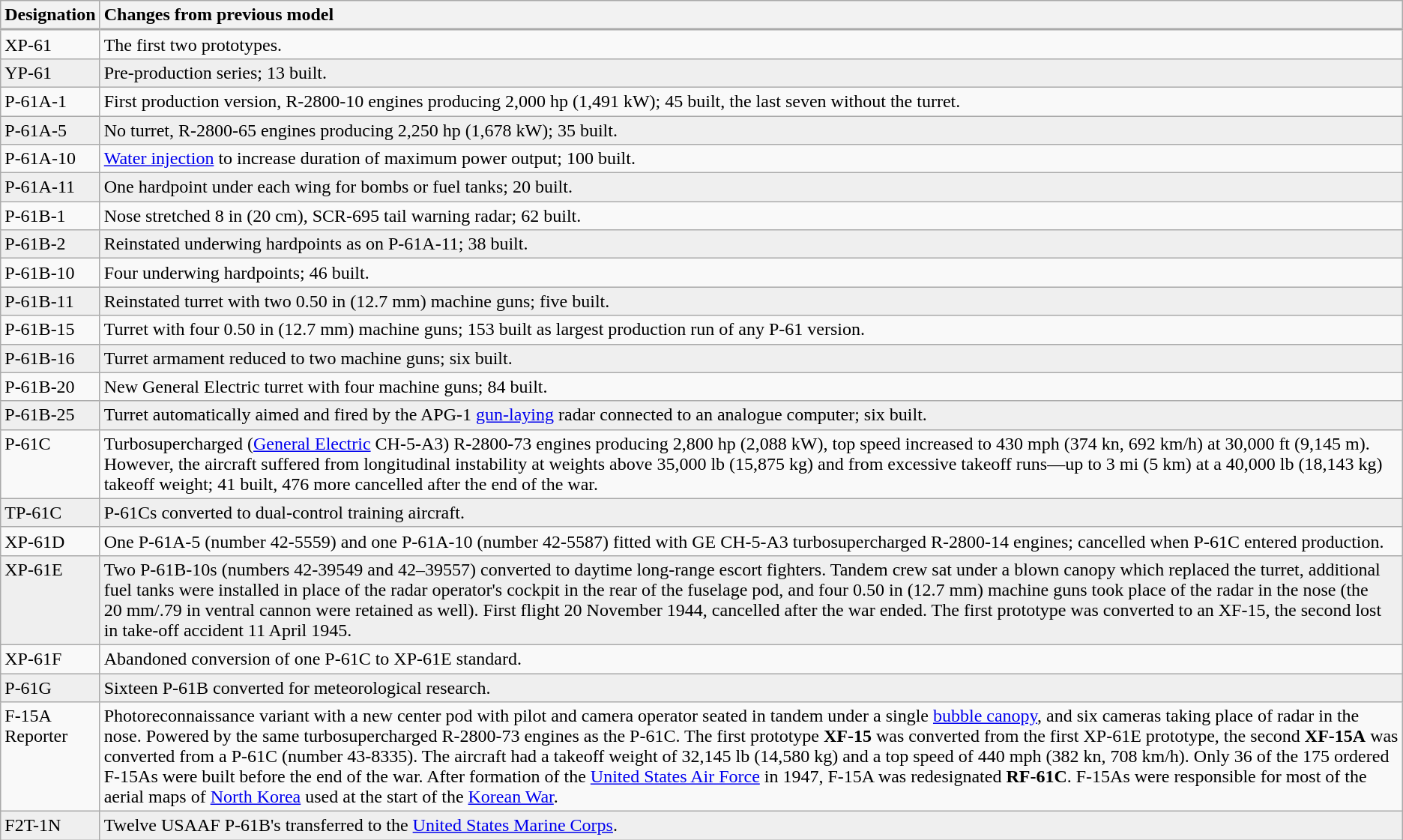<table class="wikitable">
<tr>
<th style="text-align: left; width: 4em; border-bottom: 2px solid #aaa;">Designation</th>
<th style="text-align: left; border-bottom: 2px solid #aaa;">Changes from previous model</th>
</tr>
<tr>
<td valign="top">XP-61</td>
<td valign="top">The first two prototypes.</td>
</tr>
<tr style="vertical-align:top; background:#efefef;">
<td>YP-61</td>
<td>Pre-production series; 13 built.</td>
</tr>
<tr>
<td valign="top">P-61A-1</td>
<td valign="top">First production version, R-2800-10 engines producing 2,000 hp (1,491 kW); 45 built, the last seven without the turret.</td>
</tr>
<tr style="vertical-align:top; background:#efefef;">
<td>P-61A-5</td>
<td>No turret, R-2800-65 engines producing 2,250 hp (1,678 kW); 35 built.</td>
</tr>
<tr>
<td valign="top">P-61A-10</td>
<td valign="top"><a href='#'>Water injection</a> to increase duration of maximum power output; 100 built.</td>
</tr>
<tr style="vertical-align:top; background:#efefef;">
<td>P-61A-11</td>
<td>One hardpoint under each wing for bombs or fuel tanks; 20 built.</td>
</tr>
<tr>
<td valign="top">P-61B-1</td>
<td valign="top">Nose stretched 8 in (20 cm), SCR-695 tail warning radar; 62 built.</td>
</tr>
<tr style="vertical-align:top; background:#efefef;">
<td>P-61B-2</td>
<td>Reinstated underwing hardpoints as on P-61A-11; 38 built.</td>
</tr>
<tr>
<td valign="top">P-61B-10</td>
<td valign="top">Four underwing hardpoints; 46 built.</td>
</tr>
<tr style="vertical-align:top; background:#efefef;">
<td>P-61B-11</td>
<td>Reinstated turret with two 0.50 in (12.7 mm) machine guns; five built.</td>
</tr>
<tr>
<td valign="top">P-61B-15</td>
<td valign="top">Turret with four 0.50 in (12.7 mm) machine guns; 153 built as largest production run of any P-61 version.</td>
</tr>
<tr style="vertical-align:top; background:#efefef;">
<td>P-61B-16</td>
<td>Turret armament reduced to two machine guns; six built.</td>
</tr>
<tr>
<td valign="top">P-61B-20</td>
<td valign="top">New General Electric turret with four machine guns; 84 built.</td>
</tr>
<tr style="vertical-align:top; background:#efefef;">
<td>P-61B-25</td>
<td>Turret automatically aimed and fired by the APG-1 <a href='#'>gun-laying</a> radar connected to an analogue computer; six built.</td>
</tr>
<tr>
<td valign="top">P-61C</td>
<td valign="top">Turbosupercharged (<a href='#'>General Electric</a> CH-5-A3) R-2800-73 engines producing 2,800 hp (2,088 kW), top speed increased to 430 mph (374 kn, 692 km/h) at 30,000 ft (9,145 m). However, the aircraft suffered from longitudinal instability at weights above 35,000 lb (15,875 kg) and from excessive takeoff runs—up to 3 mi (5 km) at a 40,000 lb (18,143 kg) takeoff weight; 41 built, 476 more cancelled after the end of the war.</td>
</tr>
<tr style="vertical-align:top; background:#efefef;">
<td>TP-61C</td>
<td>P-61Cs converted to dual-control training aircraft.</td>
</tr>
<tr>
<td valign="top">XP-61D</td>
<td valign="top">One P-61A-5 (number 42-5559) and one P-61A-10 (number 42-5587) fitted with GE CH-5-A3 turbosupercharged R-2800-14 engines; cancelled when P-61C entered production.</td>
</tr>
<tr style="vertical-align:top; background:#efefef;">
<td>XP-61E</td>
<td>Two P-61B-10s (numbers 42-39549 and 42–39557) converted to daytime long-range escort fighters. Tandem crew sat under a blown canopy which replaced the turret, additional fuel tanks were installed in place of the radar operator's cockpit in the rear of the fuselage pod, and four 0.50 in (12.7 mm) machine guns took place of the radar in the nose (the 20 mm/.79 in ventral cannon were retained as well). First flight 20 November 1944, cancelled after the war ended. The first prototype was converted to an XF-15, the second lost in take-off accident 11 April 1945.</td>
</tr>
<tr>
<td valign="top">XP-61F</td>
<td valign="top">Abandoned conversion of one P-61C to XP-61E standard.</td>
</tr>
<tr style="vertical-align:top; background:#efefef;">
<td>P-61G</td>
<td>Sixteen P-61B converted for meteorological research.</td>
</tr>
<tr>
<td valign="top">F-15A Reporter</td>
<td valign="top">Photoreconnaissance variant with a new center pod with pilot and camera operator seated in tandem under a single <a href='#'>bubble canopy</a>, and six cameras taking place of radar in the nose. Powered by the same turbosupercharged R-2800-73 engines as the P-61C. The first prototype <strong>XF-15</strong> was converted from the first XP-61E prototype, the second <strong>XF-15A</strong> was converted from a P-61C (number 43-8335). The aircraft had a takeoff weight of 32,145 lb (14,580 kg) and a top speed of 440 mph (382 kn, 708 km/h). Only 36 of the 175 ordered F-15As were built before the end of the war. After formation of the <a href='#'>United States Air Force</a> in 1947, F-15A was redesignated <strong>RF-61C</strong>. F-15As were responsible for most of the aerial maps of <a href='#'>North Korea</a> used at the start of the <a href='#'>Korean War</a>.</td>
</tr>
<tr style="vertical-align:top; background:#efefef;">
<td>F2T-1N</td>
<td>Twelve USAAF P-61B's transferred to the <a href='#'>United States Marine Corps</a>.</td>
</tr>
</table>
